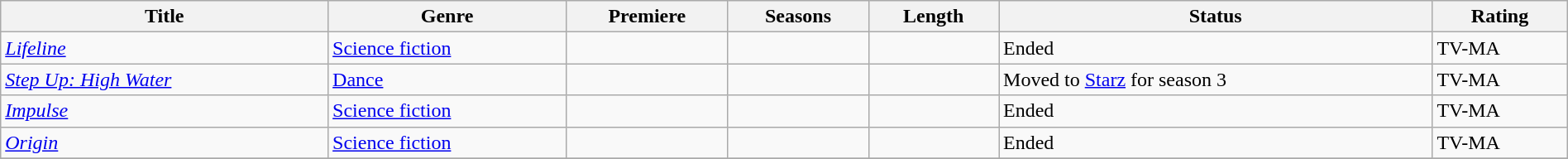<table class="wikitable sortable" style="width:100%">
<tr>
<th>Title</th>
<th>Genre</th>
<th>Premiere</th>
<th>Seasons</th>
<th>Length</th>
<th>Status</th>
<th>Rating</th>
</tr>
<tr>
<td><em><a href='#'>Lifeline</a></em></td>
<td><a href='#'>Science fiction</a></td>
<td></td>
<td></td>
<td></td>
<td>Ended</td>
<td>TV-MA</td>
</tr>
<tr>
<td><em><a href='#'>Step Up: High Water</a></em></td>
<td><a href='#'>Dance</a></td>
<td></td>
<td></td>
<td></td>
<td>Moved to <a href='#'>Starz</a> for season 3</td>
<td>TV-MA</td>
</tr>
<tr>
<td><em><a href='#'>Impulse</a></em></td>
<td><a href='#'>Science fiction</a></td>
<td></td>
<td></td>
<td></td>
<td>Ended</td>
<td>TV-MA</td>
</tr>
<tr>
<td><em><a href='#'>Origin</a></em></td>
<td><a href='#'>Science fiction</a></td>
<td></td>
<td></td>
<td></td>
<td>Ended</td>
<td>TV-MA</td>
</tr>
<tr>
</tr>
</table>
